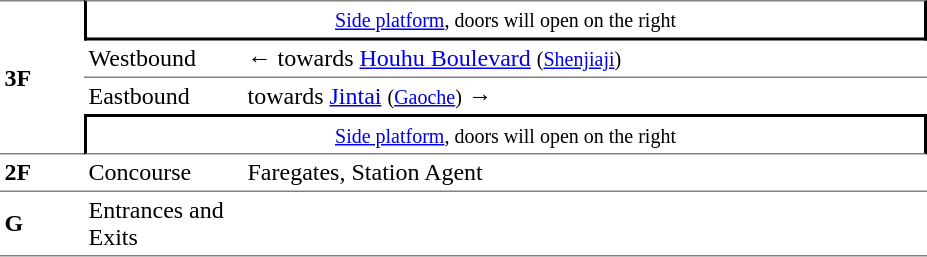<table table border=0 cellspacing=0 cellpadding=3>
<tr>
<td style="border-top:solid 1px gray;border-bottom:solid 1px gray;" rowspan=4><strong>3F</strong></td>
<td style="border-right:solid 2px black;border-left:solid 2px black;border-top:solid 1px gray;border-bottom:solid 2px black;text-align:center;" colspan=2><small><a href='#'>Side platform</a>, doors will open on the right</small></td>
</tr>
<tr>
<td style="border-top:solid 0px gray;">Westbound</td>
<td style="border-top:solid 0px gray;">←  towards <a href='#'>Houhu Boulevard</a> <small>(<a href='#'>Shenjiaji</a>)</small></td>
</tr>
<tr>
<td style="border-top:solid 1px gray;">Eastbound</td>
<td style="border-top:solid 1px gray;"> towards <a href='#'>Jintai</a> <small>(<a href='#'>Gaoche</a>)</small> →</td>
</tr>
<tr>
<td style="border-right:solid 2px black;border-left:solid 2px black;border-top:solid 2px black;border-bottom:solid 1px gray;text-align:center;" colspan=2><small><a href='#'>Side platform</a>, doors will open on the right</small></td>
</tr>
<tr>
<td style="border-top:solid 0px gray;border-bottom:solid 1px gray;" width=50><strong>2F</strong></td>
<td style="border-top:solid 0px gray;border-bottom:solid 1px gray;" width=100>Concourse</td>
<td style="border-top:solid 0px gray;border-bottom:solid 1px gray;" width=450>Faregates, Station Agent</td>
</tr>
<tr>
<td style="border-top:solid 0px gray;border-bottom:solid 1px gray;" width=50><strong>G</strong></td>
<td style="border-top:solid 0px gray;border-bottom:solid 1px gray;" width=100>Entrances and Exits</td>
<td style="border-top:solid 0px gray;border-bottom:solid 1px gray;" width=450></td>
</tr>
</table>
